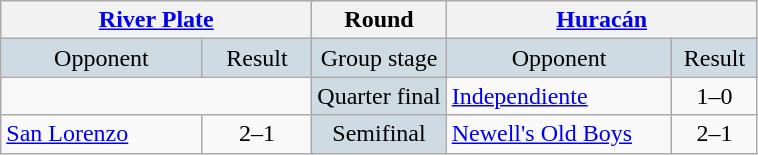<table class="wikitable" style="text-align:center;">
<tr>
<th colspan=3 width=200px><a href='#'>River Plate</a></th>
<th>Round</th>
<th colspan=3 width=200px><a href='#'>Huracán</a></th>
</tr>
<tr bgcolor= #CFDBE2>
<td width= x>Opponent</td>
<td colspan=2>Result</td>
<td>Group stage</td>
<td width= px>Opponent</td>
<td colspan=2>Result</td>
</tr>
<tr>
<td colspan=3></td>
<td bgcolor= #CFDBE2>Quarter final</td>
<td align=left><a href='#'>Independiente</a></td>
<td colspan=2>1–0</td>
</tr>
<tr>
<td align=left><a href='#'>San Lorenzo</a></td>
<td colspan=2>2–1</td>
<td bgcolor= #CFDBE2>Semifinal</td>
<td align=left><a href='#'>Newell's Old Boys</a></td>
<td colspan=2>2–1</td>
</tr>
</table>
